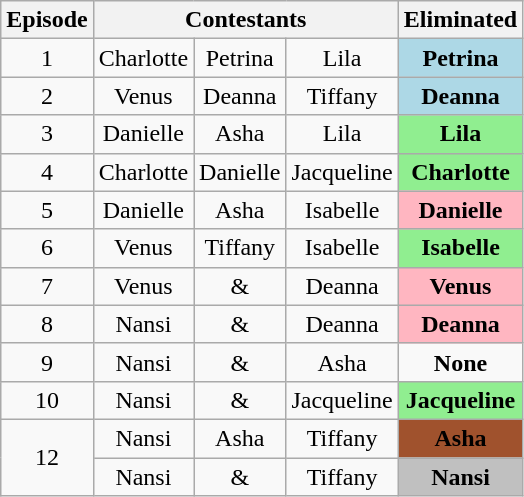<table class="wikitable" border="2" style="text-align:center">
<tr>
<th>Episode</th>
<th colspan="3">Contestants</th>
<th>Eliminated</th>
</tr>
<tr>
<td>1</td>
<td>Charlotte</td>
<td>Petrina</td>
<td>Lila</td>
<td style="background:lightblue"><strong>Petrina</strong></td>
</tr>
<tr>
<td>2</td>
<td>Venus</td>
<td>Deanna</td>
<td>Tiffany</td>
<td style="background:lightblue"><strong>Deanna</strong></td>
</tr>
<tr>
<td>3</td>
<td>Danielle</td>
<td>Asha</td>
<td>Lila</td>
<td style="background:lightgreen"><strong>Lila</strong></td>
</tr>
<tr>
<td>4</td>
<td>Charlotte</td>
<td>Danielle</td>
<td>Jacqueline</td>
<td style="background:lightgreen"><strong>Charlotte</strong></td>
</tr>
<tr>
<td>5</td>
<td>Danielle</td>
<td>Asha</td>
<td>Isabelle</td>
<td style="background:lightpink"><strong>Danielle</strong></td>
</tr>
<tr>
<td>6</td>
<td>Venus</td>
<td>Tiffany</td>
<td>Isabelle</td>
<td style="background:lightgreen"><strong>Isabelle</strong></td>
</tr>
<tr>
<td>7</td>
<td>Venus</td>
<td>&</td>
<td>Deanna</td>
<td style="background:lightpink"><strong>Venus</strong></td>
</tr>
<tr>
<td>8</td>
<td>Nansi</td>
<td>&</td>
<td>Deanna</td>
<td style="background:lightpink"><strong>Deanna</strong></td>
</tr>
<tr>
<td>9</td>
<td>Nansi</td>
<td>&</td>
<td>Asha</td>
<td><strong>None</strong></td>
</tr>
<tr>
<td>10</td>
<td>Nansi</td>
<td>&</td>
<td>Jacqueline</td>
<td style="background:lightgreen"><strong>Jacqueline</strong></td>
</tr>
<tr>
<td rowspan="2">12</td>
<td>Nansi</td>
<td>Asha</td>
<td>Tiffany</td>
<td style="background:sienna"><strong>Asha</strong></td>
</tr>
<tr>
<td>Nansi</td>
<td>&</td>
<td>Tiffany</td>
<td style="background:silver"><strong>Nansi</strong></td>
</tr>
</table>
